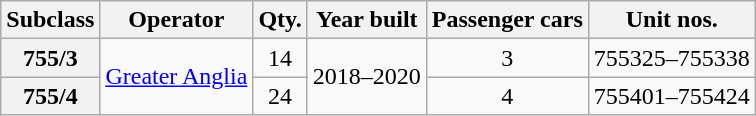<table class="wikitable">
<tr>
<th>Subclass</th>
<th>Operator</th>
<th>Qty.</th>
<th>Year built</th>
<th>Passenger cars</th>
<th>Unit nos.</th>
</tr>
<tr>
<th>755/3</th>
<td align=center rowspan=2><a href='#'>Greater Anglia</a></td>
<td align=center>14</td>
<td align=center rowspan=2>2018–2020</td>
<td align=center>3</td>
<td>755325–755338</td>
</tr>
<tr>
<th>755/4</th>
<td align=center>24</td>
<td align=center>4</td>
<td>755401–755424</td>
</tr>
</table>
